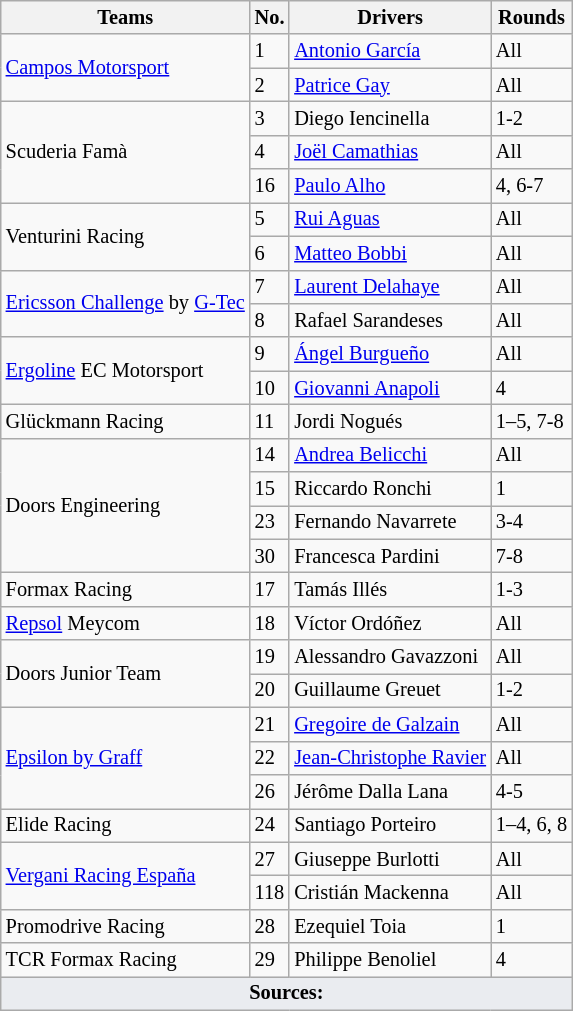<table class="wikitable" style="font-size: 85%;">
<tr>
<th>Teams</th>
<th>No.</th>
<th>Drivers</th>
<th>Rounds</th>
</tr>
<tr>
<td rowspan=2> <a href='#'>Campos Motorsport</a></td>
<td>1</td>
<td> <a href='#'>Antonio García</a></td>
<td>All</td>
</tr>
<tr>
<td>2</td>
<td> <a href='#'>Patrice Gay</a></td>
<td>All</td>
</tr>
<tr>
<td rowspan=3> Scuderia Famà</td>
<td>3</td>
<td> Diego Iencinella</td>
<td>1-2</td>
</tr>
<tr>
<td>4</td>
<td> <a href='#'>Joël Camathias</a></td>
<td>All</td>
</tr>
<tr>
<td>16</td>
<td> <a href='#'>Paulo Alho</a></td>
<td>4, 6-7</td>
</tr>
<tr>
<td rowspan=2> Venturini Racing</td>
<td>5</td>
<td> <a href='#'>Rui Aguas</a></td>
<td>All</td>
</tr>
<tr>
<td>6</td>
<td> <a href='#'>Matteo Bobbi</a></td>
<td>All</td>
</tr>
<tr>
<td rowspan=2 nowrap> <a href='#'>Ericsson Challenge</a> by <a href='#'>G-Tec</a></td>
<td>7</td>
<td> <a href='#'>Laurent Delahaye</a></td>
<td>All</td>
</tr>
<tr>
<td>8</td>
<td> Rafael Sarandeses</td>
<td>All</td>
</tr>
<tr>
<td rowspan=2> <a href='#'>Ergoline</a> EC Motorsport</td>
<td>9</td>
<td> <a href='#'>Ángel Burgueño</a></td>
<td>All</td>
</tr>
<tr>
<td>10</td>
<td> <a href='#'>Giovanni Anapoli</a></td>
<td>4</td>
</tr>
<tr>
<td rowspan=1> Glückmann Racing</td>
<td>11</td>
<td> Jordi Nogués</td>
<td>1–5, 7-8</td>
</tr>
<tr>
<td rowspan=4> Doors Engineering</td>
<td>14</td>
<td> <a href='#'>Andrea Belicchi</a></td>
<td>All</td>
</tr>
<tr>
<td>15</td>
<td> Riccardo Ronchi</td>
<td>1</td>
</tr>
<tr>
<td>23</td>
<td> Fernando Navarrete</td>
<td>3-4</td>
</tr>
<tr>
<td>30</td>
<td> Francesca Pardini</td>
<td>7-8</td>
</tr>
<tr>
<td rowspan=1> Formax Racing</td>
<td>17</td>
<td> Tamás Illés</td>
<td>1-3</td>
</tr>
<tr>
<td rowspan=1> <a href='#'>Repsol</a> Meycom</td>
<td>18</td>
<td> Víctor Ordóñez</td>
<td>All</td>
</tr>
<tr>
<td rowspan=2> Doors Junior Team</td>
<td>19</td>
<td> Alessandro Gavazzoni</td>
<td>All</td>
</tr>
<tr>
<td>20</td>
<td> Guillaume Greuet</td>
<td>1-2</td>
</tr>
<tr>
<td rowspan=3> <a href='#'>Epsilon by Graff</a></td>
<td>21</td>
<td> <a href='#'>Gregoire de Galzain</a></td>
<td>All</td>
</tr>
<tr>
<td>22</td>
<td nowrap> <a href='#'>Jean-Christophe Ravier</a></td>
<td>All</td>
</tr>
<tr>
<td>26</td>
<td> Jérôme Dalla Lana</td>
<td>4-5</td>
</tr>
<tr>
<td rowspan=1> Elide Racing</td>
<td>24</td>
<td> Santiago Porteiro</td>
<td>1–4, 6, 8</td>
</tr>
<tr>
<td rowspan=2> <a href='#'>Vergani Racing España</a></td>
<td>27</td>
<td> Giuseppe Burlotti</td>
<td>All</td>
</tr>
<tr>
<td>118</td>
<td> Cristián Mackenna</td>
<td>All</td>
</tr>
<tr>
<td rowspan=1> Promodrive Racing</td>
<td>28</td>
<td> Ezequiel Toia</td>
<td>1</td>
</tr>
<tr>
<td rowspan=1> TCR Formax Racing</td>
<td>29</td>
<td> Philippe Benoliel</td>
<td>4</td>
</tr>
<tr class="sortbottom">
<td colspan="4" style="background-color:#EAECF0;text-align:center"><strong>Sources:</strong></td>
</tr>
</table>
